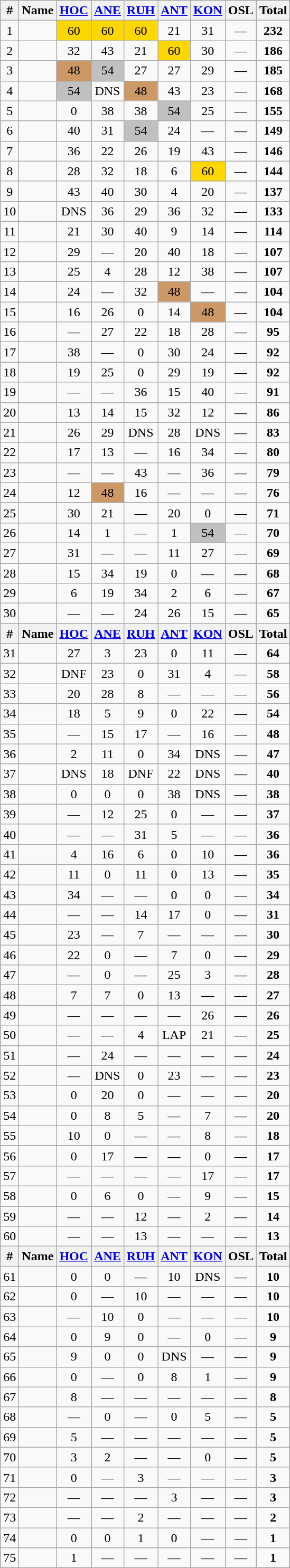<table class="wikitable sortable" style="text-align:center;">
<tr>
<th>#</th>
<th>Name</th>
<th><a href='#'>HOC</a></th>
<th><a href='#'>ANE</a></th>
<th><a href='#'>RUH</a></th>
<th><a href='#'>ANT</a></th>
<th><a href='#'>KON</a></th>
<th>OSL</th>
<th><strong>Total</strong> </th>
</tr>
<tr>
<td>1</td>
<td align="left"></td>
<td bgcolor="gold">60</td>
<td bgcolor="gold">60</td>
<td bgcolor="gold">60</td>
<td>21</td>
<td>31</td>
<td>—</td>
<td><strong>232</strong></td>
</tr>
<tr>
<td>2</td>
<td align="left"></td>
<td>32</td>
<td>43</td>
<td>21</td>
<td bgcolor="gold">60</td>
<td>30</td>
<td>—</td>
<td><strong>186</strong></td>
</tr>
<tr>
<td>3</td>
<td align="left"></td>
<td bgcolor="CC9966">48</td>
<td bgcolor="silver">54</td>
<td>27</td>
<td>27</td>
<td>29</td>
<td>—</td>
<td><strong>185</strong></td>
</tr>
<tr>
<td>4</td>
<td align="left"></td>
<td bgcolor="silver">54</td>
<td>DNS</td>
<td bgcolor="CC9966">48</td>
<td>43</td>
<td>23</td>
<td>—</td>
<td><strong>168</strong></td>
</tr>
<tr>
<td>5</td>
<td align="left"></td>
<td>0</td>
<td>38</td>
<td>38</td>
<td bgcolor="silver">54</td>
<td>25</td>
<td>—</td>
<td><strong>155</strong></td>
</tr>
<tr>
<td>6</td>
<td align="left"></td>
<td>40</td>
<td>31</td>
<td bgcolor="silver">54</td>
<td>24</td>
<td>—</td>
<td>—</td>
<td><strong>149</strong></td>
</tr>
<tr>
<td>7</td>
<td align="left"></td>
<td>36</td>
<td>22</td>
<td>26</td>
<td>19</td>
<td>43</td>
<td>—</td>
<td><strong>146</strong></td>
</tr>
<tr>
<td>8</td>
<td align="left"></td>
<td>28</td>
<td>32</td>
<td>18</td>
<td>6</td>
<td bgcolor="gold">60</td>
<td>—</td>
<td><strong>144</strong></td>
</tr>
<tr>
<td>9</td>
<td align="left"></td>
<td>43</td>
<td>40</td>
<td>30</td>
<td>4</td>
<td>20</td>
<td>—</td>
<td><strong>137</strong></td>
</tr>
<tr>
<td>10</td>
<td align="left"></td>
<td>DNS</td>
<td>36</td>
<td>29</td>
<td>36</td>
<td>32</td>
<td>—</td>
<td><strong>133</strong></td>
</tr>
<tr>
<td>11</td>
<td align="left"></td>
<td>21</td>
<td>30</td>
<td>40</td>
<td>9</td>
<td>14</td>
<td>—</td>
<td><strong>114</strong></td>
</tr>
<tr>
<td>12</td>
<td align="left"></td>
<td>29</td>
<td>—</td>
<td>20</td>
<td>40</td>
<td>18</td>
<td>—</td>
<td><strong>107</strong></td>
</tr>
<tr>
<td>13</td>
<td align="left"></td>
<td>25</td>
<td>4</td>
<td>28</td>
<td>12</td>
<td>38</td>
<td>—</td>
<td><strong>107</strong></td>
</tr>
<tr>
<td>14</td>
<td align="left"></td>
<td>24</td>
<td>—</td>
<td>32</td>
<td bgcolor="CC9966">48</td>
<td>—</td>
<td>—</td>
<td><strong>104</strong></td>
</tr>
<tr>
<td>15</td>
<td align="left"></td>
<td>16</td>
<td>26</td>
<td>0</td>
<td>14</td>
<td bgcolor="CC9966">48</td>
<td>—</td>
<td><strong>104</strong></td>
</tr>
<tr>
<td>16</td>
<td align="left"></td>
<td>—</td>
<td>27</td>
<td>22</td>
<td>18</td>
<td>28</td>
<td>—</td>
<td><strong>95</strong></td>
</tr>
<tr>
<td>17</td>
<td align="left"></td>
<td>38</td>
<td>—</td>
<td>0</td>
<td>30</td>
<td>24</td>
<td>—</td>
<td><strong>92</strong></td>
</tr>
<tr>
<td>18</td>
<td align="left"></td>
<td>19</td>
<td>25</td>
<td>0</td>
<td>29</td>
<td>19</td>
<td>—</td>
<td><strong>92</strong></td>
</tr>
<tr>
<td>19</td>
<td align="left"></td>
<td>—</td>
<td>—</td>
<td>36</td>
<td>15</td>
<td>40</td>
<td>—</td>
<td><strong>91</strong></td>
</tr>
<tr>
<td>20</td>
<td align="left"></td>
<td>13</td>
<td>14</td>
<td>15</td>
<td>32</td>
<td>12</td>
<td>—</td>
<td><strong>86</strong></td>
</tr>
<tr>
<td>21</td>
<td align="left"></td>
<td>26</td>
<td>29</td>
<td>DNS</td>
<td>28</td>
<td>DNS</td>
<td>—</td>
<td><strong>83</strong></td>
</tr>
<tr>
<td>22</td>
<td align="left"></td>
<td>17</td>
<td>13</td>
<td>—</td>
<td>16</td>
<td>34</td>
<td>—</td>
<td><strong>80</strong></td>
</tr>
<tr>
<td>23</td>
<td align="left"></td>
<td>—</td>
<td>—</td>
<td>43</td>
<td>—</td>
<td>36</td>
<td>—</td>
<td><strong>79</strong></td>
</tr>
<tr>
<td>24</td>
<td align="left"></td>
<td>12</td>
<td bgcolor="CC9966">48</td>
<td>16</td>
<td>—</td>
<td>—</td>
<td>—</td>
<td><strong>76</strong></td>
</tr>
<tr>
<td>25</td>
<td align="left"></td>
<td>30</td>
<td>21</td>
<td>—</td>
<td>20</td>
<td>0</td>
<td>—</td>
<td><strong>71</strong></td>
</tr>
<tr>
<td>26</td>
<td align="left"></td>
<td>14</td>
<td>1</td>
<td>—</td>
<td>1</td>
<td bgcolor="silver">54</td>
<td>—</td>
<td><strong>70</strong></td>
</tr>
<tr>
<td>27</td>
<td align="left"></td>
<td>31</td>
<td>—</td>
<td>—</td>
<td>11</td>
<td>27</td>
<td>—</td>
<td><strong>69</strong></td>
</tr>
<tr>
<td>28</td>
<td align="left"></td>
<td>15</td>
<td>34</td>
<td>19</td>
<td>0</td>
<td>—</td>
<td>—</td>
<td><strong>68</strong></td>
</tr>
<tr>
<td>29</td>
<td align="left"></td>
<td>6</td>
<td>19</td>
<td>34</td>
<td>2</td>
<td>6</td>
<td>—</td>
<td><strong>67</strong></td>
</tr>
<tr>
<td>30</td>
<td align="left"></td>
<td>—</td>
<td>—</td>
<td>24</td>
<td>26</td>
<td>15</td>
<td>—</td>
<td><strong>65</strong></td>
</tr>
<tr>
<th>#</th>
<th>Name</th>
<th><a href='#'>HOC</a></th>
<th><a href='#'>ANE</a></th>
<th><a href='#'>RUH</a></th>
<th><a href='#'>ANT</a></th>
<th><a href='#'>KON</a></th>
<th>OSL</th>
<th><strong>Total</strong></th>
</tr>
<tr>
<td>31</td>
<td align="left"></td>
<td>27</td>
<td>3</td>
<td>23</td>
<td>0</td>
<td>11</td>
<td>—</td>
<td><strong>64</strong></td>
</tr>
<tr>
<td>32</td>
<td align="left"></td>
<td>DNF</td>
<td>23</td>
<td>0</td>
<td>31</td>
<td>4</td>
<td>—</td>
<td><strong>58</strong></td>
</tr>
<tr>
<td>33</td>
<td align="left"></td>
<td>20</td>
<td>28</td>
<td>8</td>
<td>—</td>
<td>—</td>
<td>—</td>
<td><strong>56</strong></td>
</tr>
<tr>
<td>34</td>
<td align="left"></td>
<td>18</td>
<td>5</td>
<td>9</td>
<td>0</td>
<td>22</td>
<td>—</td>
<td><strong>54</strong></td>
</tr>
<tr>
<td>35</td>
<td align="left"></td>
<td>—</td>
<td>15</td>
<td>17</td>
<td>—</td>
<td>16</td>
<td>—</td>
<td><strong>48</strong></td>
</tr>
<tr>
<td>36</td>
<td align="left"></td>
<td>2</td>
<td>11</td>
<td>0</td>
<td>34</td>
<td>DNS</td>
<td>—</td>
<td><strong>47</strong></td>
</tr>
<tr>
<td>37</td>
<td align="left"></td>
<td>DNS</td>
<td>18</td>
<td>DNF</td>
<td>22</td>
<td>DNS</td>
<td>—</td>
<td><strong>40</strong></td>
</tr>
<tr>
<td>38</td>
<td align="left"></td>
<td>0</td>
<td>0</td>
<td>0</td>
<td>38</td>
<td>DNS</td>
<td>—</td>
<td><strong>38</strong></td>
</tr>
<tr>
<td>39</td>
<td align="left"></td>
<td>—</td>
<td>12</td>
<td>25</td>
<td>0</td>
<td>—</td>
<td>—</td>
<td><strong>37</strong></td>
</tr>
<tr>
<td>40</td>
<td align="left"></td>
<td>—</td>
<td>—</td>
<td>31</td>
<td>5</td>
<td>—</td>
<td>—</td>
<td><strong>36</strong></td>
</tr>
<tr>
<td>41</td>
<td align="left"></td>
<td>4</td>
<td>16</td>
<td>6</td>
<td>0</td>
<td>10</td>
<td>—</td>
<td><strong>36</strong></td>
</tr>
<tr>
<td>42</td>
<td align="left"></td>
<td>11</td>
<td>0</td>
<td>11</td>
<td>0</td>
<td>13</td>
<td>—</td>
<td><strong>35</strong></td>
</tr>
<tr>
<td>43</td>
<td align="left"></td>
<td>34</td>
<td>—</td>
<td>—</td>
<td>0</td>
<td>0</td>
<td>—</td>
<td><strong>34</strong></td>
</tr>
<tr>
<td>44</td>
<td align="left"></td>
<td>—</td>
<td>—</td>
<td>14</td>
<td>17</td>
<td>0</td>
<td>—</td>
<td><strong>31</strong></td>
</tr>
<tr>
<td>45</td>
<td align="left"></td>
<td>23</td>
<td>—</td>
<td>7</td>
<td>—</td>
<td>—</td>
<td>—</td>
<td><strong>30</strong></td>
</tr>
<tr>
<td>46</td>
<td align="left"></td>
<td>22</td>
<td>0</td>
<td>—</td>
<td>7</td>
<td>0</td>
<td>—</td>
<td><strong>29</strong></td>
</tr>
<tr>
<td>47</td>
<td align="left"></td>
<td>—</td>
<td>0</td>
<td>—</td>
<td>25</td>
<td>3</td>
<td>—</td>
<td><strong>28</strong></td>
</tr>
<tr>
<td>48</td>
<td align="left"></td>
<td>7</td>
<td>7</td>
<td>0</td>
<td>13</td>
<td>—</td>
<td>—</td>
<td><strong>27</strong></td>
</tr>
<tr>
<td>49</td>
<td align="left"></td>
<td>—</td>
<td>—</td>
<td>—</td>
<td>—</td>
<td>26</td>
<td>—</td>
<td><strong>26</strong></td>
</tr>
<tr>
<td>50</td>
<td align="left"></td>
<td>—</td>
<td>—</td>
<td>4</td>
<td>LAP</td>
<td>21</td>
<td>—</td>
<td><strong>25</strong></td>
</tr>
<tr>
<td>51</td>
<td align="left"></td>
<td>—</td>
<td>24</td>
<td>—</td>
<td>—</td>
<td>—</td>
<td>—</td>
<td><strong>24</strong></td>
</tr>
<tr>
<td>52</td>
<td align="left"></td>
<td>—</td>
<td>DNS</td>
<td>0</td>
<td>23</td>
<td>—</td>
<td>—</td>
<td><strong>23</strong></td>
</tr>
<tr>
<td>53</td>
<td align="left"></td>
<td>0</td>
<td>20</td>
<td>0</td>
<td>—</td>
<td>—</td>
<td>—</td>
<td><strong>20</strong></td>
</tr>
<tr>
<td>54</td>
<td align="left"></td>
<td>0</td>
<td>8</td>
<td>5</td>
<td>—</td>
<td>7</td>
<td>—</td>
<td><strong>20</strong></td>
</tr>
<tr>
<td>55</td>
<td align="left"></td>
<td>10</td>
<td>0</td>
<td>—</td>
<td>—</td>
<td>8</td>
<td>—</td>
<td><strong>18</strong></td>
</tr>
<tr>
<td>56</td>
<td align="left"></td>
<td>0</td>
<td>17</td>
<td>—</td>
<td>—</td>
<td>0</td>
<td>—</td>
<td><strong>17</strong></td>
</tr>
<tr>
<td>57</td>
<td align="left"></td>
<td>—</td>
<td>—</td>
<td>—</td>
<td>—</td>
<td>17</td>
<td>—</td>
<td><strong>17</strong></td>
</tr>
<tr>
<td>58</td>
<td align="left"></td>
<td>0</td>
<td>6</td>
<td>0</td>
<td>—</td>
<td>9</td>
<td>—</td>
<td><strong>15</strong></td>
</tr>
<tr>
<td>59</td>
<td align="left"></td>
<td>—</td>
<td>—</td>
<td>12</td>
<td>—</td>
<td>2</td>
<td>—</td>
<td><strong>14</strong></td>
</tr>
<tr>
<td>60</td>
<td align="left"></td>
<td>—</td>
<td>—</td>
<td>13</td>
<td>—</td>
<td>—</td>
<td>—</td>
<td><strong>13</strong></td>
</tr>
<tr>
<th>#</th>
<th>Name</th>
<th><a href='#'>HOC</a></th>
<th><a href='#'>ANE</a></th>
<th><a href='#'>RUH</a></th>
<th><a href='#'>ANT</a></th>
<th><a href='#'>KON</a></th>
<th>OSL</th>
<th><strong>Total</strong></th>
</tr>
<tr>
<td>61</td>
<td align="left"></td>
<td>0</td>
<td>0</td>
<td>—</td>
<td>10</td>
<td>DNS</td>
<td>—</td>
<td><strong>10</strong></td>
</tr>
<tr>
<td>62</td>
<td align="left"></td>
<td>0</td>
<td>—</td>
<td>10</td>
<td>—</td>
<td>—</td>
<td>—</td>
<td><strong>10</strong></td>
</tr>
<tr>
<td>63</td>
<td align="left"></td>
<td>—</td>
<td>10</td>
<td>0</td>
<td>—</td>
<td>—</td>
<td>—</td>
<td><strong>10</strong></td>
</tr>
<tr>
<td>64</td>
<td align="left"></td>
<td>0</td>
<td>9</td>
<td>0</td>
<td>—</td>
<td>0</td>
<td>—</td>
<td><strong>9</strong></td>
</tr>
<tr>
<td>65</td>
<td align="left"></td>
<td>9</td>
<td>0</td>
<td>0</td>
<td>DNS</td>
<td>—</td>
<td>—</td>
<td><strong>9</strong></td>
</tr>
<tr>
<td>66</td>
<td align="left"></td>
<td>0</td>
<td>—</td>
<td>0</td>
<td>8</td>
<td>1</td>
<td>—</td>
<td><strong>9</strong></td>
</tr>
<tr>
<td>67</td>
<td align="left"></td>
<td>8</td>
<td>—</td>
<td>—</td>
<td>—</td>
<td>—</td>
<td>—</td>
<td><strong>8</strong></td>
</tr>
<tr>
<td>68</td>
<td align="left"></td>
<td>—</td>
<td>0</td>
<td>—</td>
<td>0</td>
<td>5</td>
<td>—</td>
<td><strong>5</strong></td>
</tr>
<tr>
<td>69</td>
<td align="left"></td>
<td>5</td>
<td>—</td>
<td>—</td>
<td>—</td>
<td>—</td>
<td>—</td>
<td><strong>5</strong></td>
</tr>
<tr>
<td>70</td>
<td align="left"></td>
<td>3</td>
<td>2</td>
<td>—</td>
<td>—</td>
<td>0</td>
<td>—</td>
<td><strong>5</strong></td>
</tr>
<tr>
<td>71</td>
<td align="left"></td>
<td>0</td>
<td>—</td>
<td>3</td>
<td>—</td>
<td>—</td>
<td>—</td>
<td><strong>3</strong></td>
</tr>
<tr>
<td>72</td>
<td align="left"></td>
<td>—</td>
<td>—</td>
<td>—</td>
<td>3</td>
<td>—</td>
<td>—</td>
<td><strong>3</strong></td>
</tr>
<tr>
<td>73</td>
<td align="left"></td>
<td>—</td>
<td>—</td>
<td>2</td>
<td>—</td>
<td>—</td>
<td>—</td>
<td><strong>2</strong></td>
</tr>
<tr>
<td>74</td>
<td align="left"></td>
<td>0</td>
<td>0</td>
<td>1</td>
<td>0</td>
<td>—</td>
<td>—</td>
<td><strong>1</strong></td>
</tr>
<tr>
<td>75</td>
<td align="left"></td>
<td>1</td>
<td>—</td>
<td>—</td>
<td>—</td>
<td>—</td>
<td>—</td>
<td><strong>1</strong></td>
</tr>
</table>
